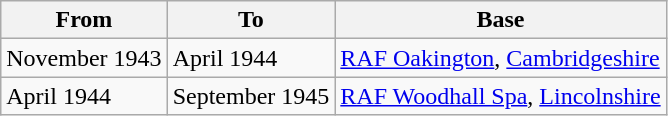<table class="wikitable">
<tr>
<th>From</th>
<th>To</th>
<th>Base</th>
</tr>
<tr>
<td>November 1943</td>
<td>April 1944</td>
<td><a href='#'>RAF Oakington</a>, <a href='#'>Cambridgeshire</a></td>
</tr>
<tr>
<td>April 1944</td>
<td>September 1945</td>
<td><a href='#'>RAF Woodhall Spa</a>, <a href='#'>Lincolnshire</a></td>
</tr>
</table>
